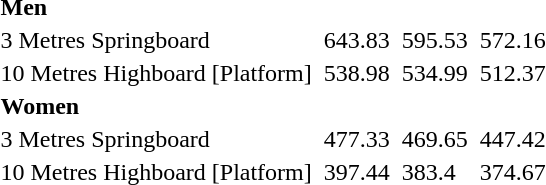<table>
<tr>
<td colspan=7><strong>Men</strong></td>
</tr>
<tr>
<td>3 Metres Springboard</td>
<td></td>
<td>643.83</td>
<td></td>
<td>595.53</td>
<td></td>
<td>572.16</td>
</tr>
<tr>
<td>10 Metres Highboard [Platform]</td>
<td></td>
<td>538.98</td>
<td></td>
<td>534.99</td>
<td></td>
<td>512.37</td>
</tr>
<tr>
<td colspan=7><strong>Women</strong></td>
</tr>
<tr>
<td>3 Metres Springboard</td>
<td></td>
<td>477.33</td>
<td></td>
<td>469.65</td>
<td></td>
<td>447.42</td>
</tr>
<tr>
<td>10 Metres Highboard [Platform]</td>
<td></td>
<td>397.44</td>
<td></td>
<td>383.4</td>
<td></td>
<td>374.67</td>
</tr>
</table>
